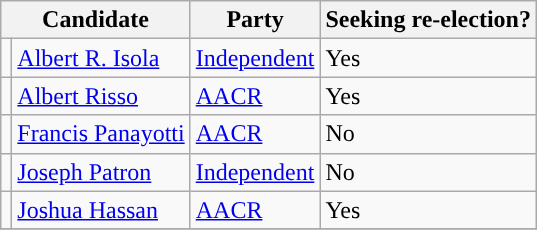<table class=wikitable>
<tr>
<th colspan=2>Candidate</th>
<th>Party</th>
<th>Seeking re-election?</th>
</tr>
<tr>
<td style="background-color: "></td>
<td><a href='#'>Albert R. Isola</a></td>
<td><a href='#'>Independent</a></td>
<td>Yes</td>
</tr>
<tr>
<td style="background-color: "></td>
<td><a href='#'>Albert Risso</a></td>
<td><a href='#'>AACR</a></td>
<td>Yes</td>
</tr>
<tr>
<td style="background-color: "></td>
<td><a href='#'>Francis Panayotti</a></td>
<td><a href='#'>AACR</a></td>
<td>No</td>
</tr>
<tr>
<td style="background-color: "></td>
<td><a href='#'>Joseph Patron</a></td>
<td><a href='#'>Independent</a></td>
<td>No</td>
</tr>
<tr>
<td style="background-color: "></td>
<td><a href='#'>Joshua Hassan</a></td>
<td><a href='#'>AACR</a></td>
<td>Yes</td>
</tr>
<tr>
</tr>
</table>
